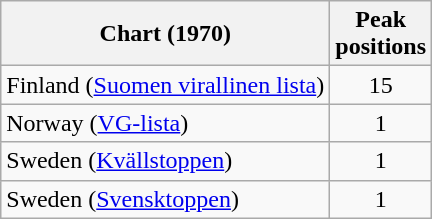<table class="wikitable sortable">
<tr>
<th align="left">Chart (1970)</th>
<th align="center">Peak<br>positions</th>
</tr>
<tr>
<td>Finland (<a href='#'>Suomen virallinen lista</a>)</td>
<td align="center">15</td>
</tr>
<tr>
<td align="left">Norway (<a href='#'>VG-lista</a>)</td>
<td align="center">1</td>
</tr>
<tr>
<td align="left">Sweden (<a href='#'>Kvällstoppen</a>)</td>
<td align="center">1</td>
</tr>
<tr>
<td align="left">Sweden (<a href='#'>Svensktoppen</a>)</td>
<td align="center">1</td>
</tr>
</table>
